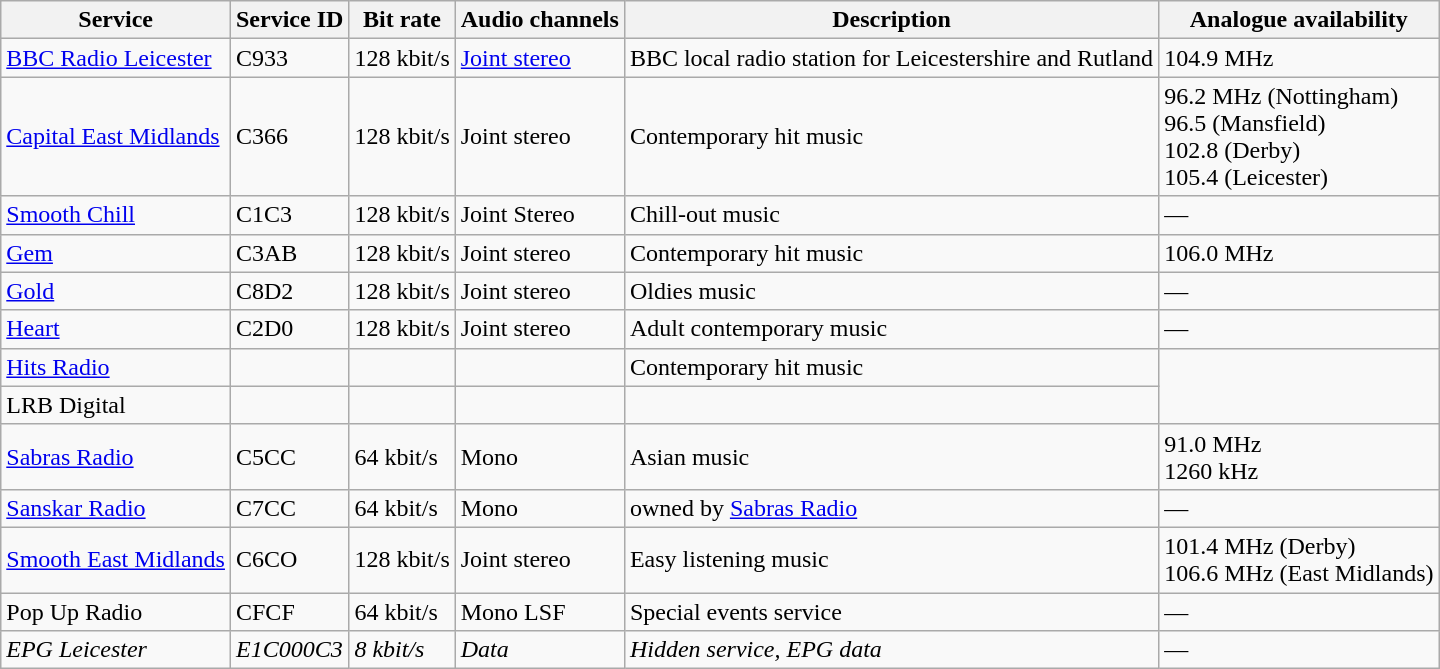<table class="wikitable sortable">
<tr>
<th>Service</th>
<th>Service ID</th>
<th>Bit rate</th>
<th>Audio channels</th>
<th>Description</th>
<th>Analogue availability</th>
</tr>
<tr>
<td><a href='#'>BBC Radio Leicester</a></td>
<td>C933</td>
<td>128 kbit/s</td>
<td><a href='#'>Joint stereo</a></td>
<td>BBC local radio station for Leicestershire and Rutland</td>
<td>104.9 MHz</td>
</tr>
<tr>
<td><a href='#'>Capital East Midlands</a></td>
<td>C366</td>
<td>128 kbit/s</td>
<td>Joint stereo</td>
<td>Contemporary hit music</td>
<td>96.2 MHz (Nottingham)<br>96.5 (Mansfield)<br>102.8 (Derby)<br>105.4 (Leicester)</td>
</tr>
<tr>
<td><a href='#'>Smooth Chill</a></td>
<td>C1C3</td>
<td>128 kbit/s</td>
<td>Joint Stereo</td>
<td>Chill-out music</td>
<td>—</td>
</tr>
<tr>
<td><a href='#'>Gem</a></td>
<td>C3AB</td>
<td>128 kbit/s</td>
<td>Joint stereo</td>
<td>Contemporary hit music</td>
<td>106.0 MHz</td>
</tr>
<tr>
<td><a href='#'>Gold</a></td>
<td>C8D2</td>
<td>128 kbit/s</td>
<td>Joint stereo</td>
<td>Oldies music</td>
<td>—</td>
</tr>
<tr>
<td><a href='#'>Heart</a></td>
<td>C2D0</td>
<td>128 kbit/s</td>
<td>Joint stereo</td>
<td>Adult contemporary music</td>
<td>—</td>
</tr>
<tr>
<td><a href='#'>Hits Radio</a></td>
<td></td>
<td></td>
<td></td>
<td>Contemporary hit music</td>
</tr>
<tr>
<td>LRB Digital</td>
<td></td>
<td></td>
<td></td>
<td></td>
</tr>
<tr>
<td><a href='#'>Sabras Radio</a></td>
<td>C5CC</td>
<td>64 kbit/s</td>
<td>Mono</td>
<td>Asian music</td>
<td>91.0 MHz<br>1260 kHz</td>
</tr>
<tr>
<td><a href='#'>Sanskar Radio</a></td>
<td>C7CC</td>
<td>64 kbit/s</td>
<td>Mono</td>
<td>owned by <a href='#'>Sabras Radio</a></td>
<td>—</td>
</tr>
<tr>
<td><a href='#'>Smooth East Midlands</a></td>
<td>C6CO</td>
<td>128 kbit/s</td>
<td>Joint stereo</td>
<td>Easy listening music</td>
<td>101.4 MHz (Derby)<br>106.6 MHz (East Midlands)</td>
</tr>
<tr>
<td>Pop Up Radio</td>
<td>CFCF</td>
<td>64 kbit/s</td>
<td>Mono LSF</td>
<td>Special events service</td>
<td>—</td>
</tr>
<tr>
<td><em>EPG Leicester</em></td>
<td><em>E1C000C3</em></td>
<td><em>8 kbit/s</em></td>
<td><em>Data</em></td>
<td><em>Hidden service, EPG data</em></td>
<td>—</td>
</tr>
</table>
